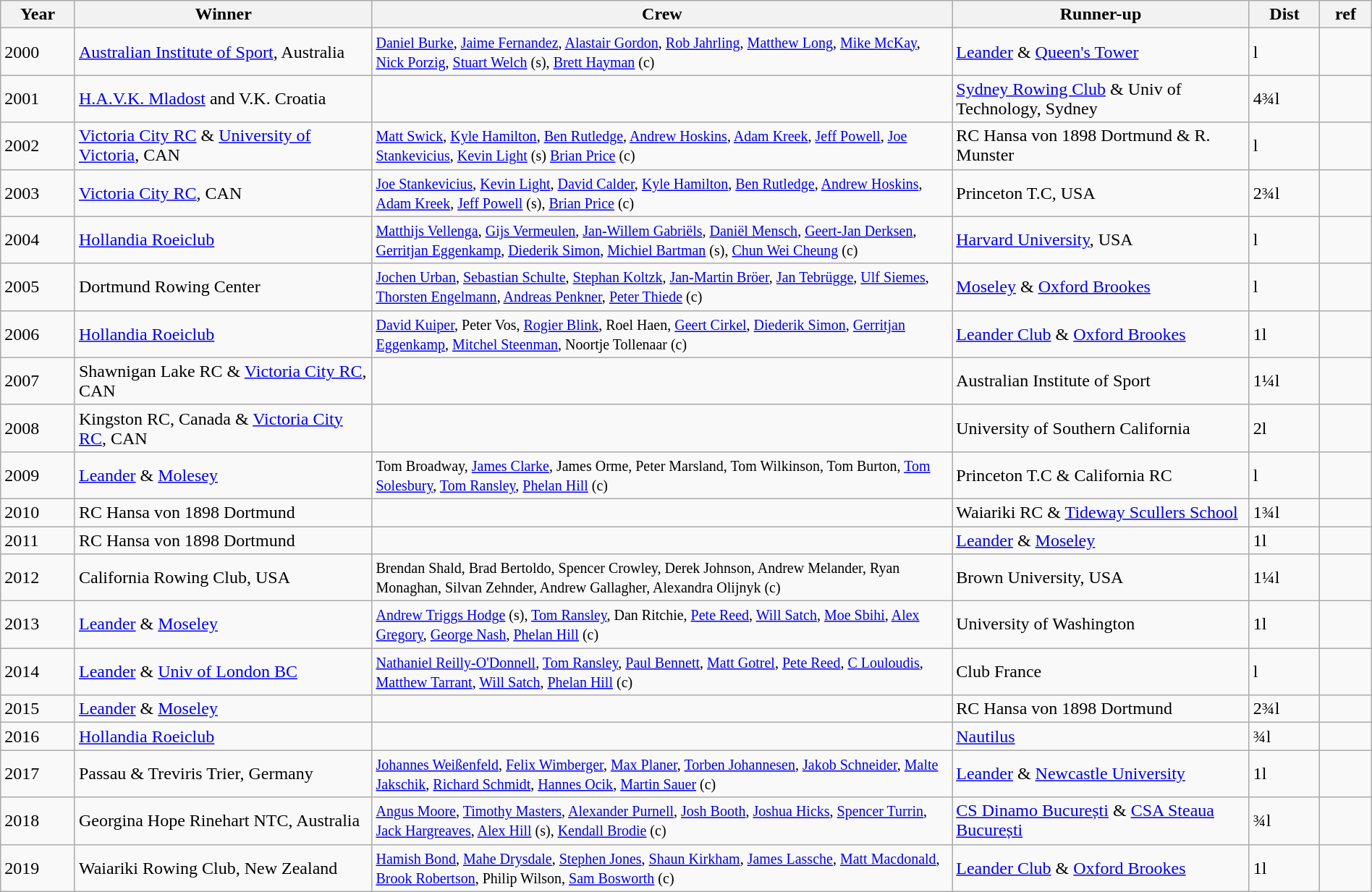<table class="wikitable" width="100%">
<tr>
<th width=30>Year</th>
<th width=150>Winner</th>
<th width=300>Crew</th>
<th width=150>Runner-up</th>
<th width=30>Dist</th>
<th width=20>ref</th>
</tr>
<tr>
<td>2000</td>
<td><a href='#'>Australian Institute of Sport</a>, Australia</td>
<td><small> <a href='#'>Daniel Burke</a>, <a href='#'>Jaime Fernandez</a>, <a href='#'>Alastair Gordon</a>, <a href='#'>Rob Jahrling</a>, <a href='#'>Matthew Long</a>, <a href='#'>Mike McKay</a>, <a href='#'>Nick Porzig</a>, <a href='#'>Stuart Welch</a> (s), <a href='#'>Brett Hayman</a> (c) </small></td>
<td><a href='#'>Leander</a> & <a href='#'>Queen's Tower</a></td>
<td>l</td>
<td></td>
</tr>
<tr>
<td>2001</td>
<td><a href='#'>H.A.V.K. Mladost</a> and V.K. Croatia</td>
<td></td>
<td><a href='#'>Sydney Rowing Club</a> & Univ of Technology, Sydney</td>
<td>4¾l</td>
<td></td>
</tr>
<tr>
<td>2002</td>
<td><a href='#'>Victoria City RC</a> & <a href='#'>University of Victoria</a>, CAN</td>
<td><small> <a href='#'>Matt Swick</a>, <a href='#'>Kyle Hamilton</a>, <a href='#'>Ben Rutledge</a>, <a href='#'>Andrew Hoskins</a>, <a href='#'>Adam Kreek</a>, <a href='#'>Jeff Powell</a>, <a href='#'>Joe Stankevicius</a>, <a href='#'>Kevin Light</a> (s) <a href='#'>Brian Price</a> (c)</small></td>
<td>RC Hansa von 1898 Dortmund & R. Munster</td>
<td>l</td>
<td></td>
</tr>
<tr>
<td>2003</td>
<td><a href='#'>Victoria City RC</a>, CAN</td>
<td><small> <a href='#'>Joe Stankevicius</a>, <a href='#'>Kevin Light</a>, <a href='#'>David Calder</a>, <a href='#'>Kyle Hamilton</a>, <a href='#'>Ben Rutledge</a>, <a href='#'>Andrew Hoskins</a>, <a href='#'>Adam Kreek</a>, <a href='#'>Jeff Powell</a> (s), <a href='#'>Brian Price</a> (c)</small></td>
<td>Princeton T.C, USA</td>
<td>2¾l</td>
<td></td>
</tr>
<tr>
<td>2004</td>
<td><a href='#'>Hollandia Roeiclub</a></td>
<td><small><a href='#'>Matthijs Vellenga</a>, <a href='#'>Gijs Vermeulen</a>, <a href='#'>Jan-Willem Gabriëls</a>, <a href='#'>Daniël Mensch</a>, <a href='#'>Geert-Jan Derksen</a>, <a href='#'>Gerritjan Eggenkamp</a>, <a href='#'>Diederik Simon</a>, <a href='#'>Michiel Bartman</a> (s), <a href='#'>Chun Wei Cheung</a> (c)</small></td>
<td><a href='#'>Harvard University</a>, USA</td>
<td>l</td>
<td></td>
</tr>
<tr>
<td>2005</td>
<td>Dortmund Rowing Center</td>
<td><small> <a href='#'>Jochen Urban</a>, <a href='#'>Sebastian Schulte</a>, <a href='#'>Stephan Koltzk</a>, <a href='#'>Jan-Martin Bröer</a>, <a href='#'>Jan Tebrügge</a>, <a href='#'>Ulf Siemes</a>, <a href='#'>Thorsten Engelmann</a>, <a href='#'>Andreas Penkner</a>, <a href='#'>Peter Thiede</a> (c) </small></td>
<td><a href='#'>Moseley</a> & <a href='#'>Oxford Brookes</a></td>
<td>l</td>
<td></td>
</tr>
<tr>
<td>2006</td>
<td><a href='#'>Hollandia Roeiclub</a></td>
<td><small><a href='#'>David Kuiper</a>, Peter Vos, <a href='#'>Rogier Blink</a>, Roel Haen, <a href='#'>Geert Cirkel</a>, <a href='#'>Diederik Simon</a>, <a href='#'>Gerritjan Eggenkamp</a>, <a href='#'>Mitchel Steenman</a>, Noortje Tollenaar (c)</small></td>
<td><a href='#'>Leander Club</a> & <a href='#'>Oxford Brookes</a></td>
<td>1l</td>
<td></td>
</tr>
<tr>
<td>2007</td>
<td>Shawnigan Lake RC & <a href='#'>Victoria City RC</a>, CAN</td>
<td></td>
<td>Australian Institute of Sport</td>
<td>1¼l</td>
<td></td>
</tr>
<tr>
<td>2008</td>
<td>Kingston RC, Canada & <a href='#'>Victoria City RC</a>, CAN</td>
<td></td>
<td>University of Southern California</td>
<td>2l</td>
<td></td>
</tr>
<tr>
<td>2009</td>
<td><a href='#'>Leander</a> & <a href='#'>Molesey</a></td>
<td><small> Tom Broadway, <a href='#'>James Clarke</a>, James Orme, Peter Marsland, Tom Wilkinson, Tom Burton, <a href='#'>Tom Solesbury</a>, <a href='#'>Tom Ransley</a>, <a href='#'>Phelan Hill</a> (c) </small></td>
<td>Princeton T.C  & California RC</td>
<td>l</td>
<td></td>
</tr>
<tr>
<td>2010</td>
<td>RC Hansa von 1898 Dortmund</td>
<td></td>
<td>Waiariki RC & <a href='#'>Tideway Scullers School</a></td>
<td>1¾l</td>
<td></td>
</tr>
<tr>
<td>2011</td>
<td>RC Hansa von 1898 Dortmund</td>
<td></td>
<td><a href='#'>Leander</a> & <a href='#'>Moseley</a></td>
<td>1l</td>
<td></td>
</tr>
<tr>
<td>2012</td>
<td>California Rowing Club, USA</td>
<td><small>Brendan Shald, Brad Bertoldo, Spencer Crowley, Derek Johnson, Andrew Melander, Ryan Monaghan, Silvan Zehnder, Andrew Gallagher, Alexandra Olijnyk (c) </small></td>
<td>Brown University, USA</td>
<td>1¼l</td>
<td></td>
</tr>
<tr>
<td>2013</td>
<td><a href='#'>Leander</a> & <a href='#'>Moseley</a></td>
<td><small> <a href='#'>Andrew Triggs Hodge</a> (s), <a href='#'>Tom Ransley</a>, Dan Ritchie, <a href='#'>Pete Reed</a>, <a href='#'>Will Satch</a>, <a href='#'>Moe Sbihi</a>, <a href='#'>Alex Gregory</a>, <a href='#'>George Nash</a>, <a href='#'>Phelan Hill</a> (c)</small></td>
<td>University of Washington</td>
<td>1l</td>
<td></td>
</tr>
<tr>
<td>2014</td>
<td><a href='#'>Leander</a> & <a href='#'>Univ of London BC</a></td>
<td><small><a href='#'>Nathaniel Reilly-O'Donnell</a>, <a href='#'>Tom Ransley</a>, <a href='#'>Paul Bennett</a>, <a href='#'>Matt Gotrel</a>, <a href='#'>Pete Reed</a>, <a href='#'>C Louloudis</a>, <a href='#'>Matthew Tarrant</a>, <a href='#'>Will Satch</a>, <a href='#'>Phelan Hill</a> (c)</small></td>
<td>Club France</td>
<td>l</td>
<td></td>
</tr>
<tr>
<td>2015</td>
<td><a href='#'>Leander</a> & <a href='#'>Moseley</a></td>
<td></td>
<td>RC Hansa von 1898 Dortmund</td>
<td>2¾l</td>
<td></td>
</tr>
<tr>
<td>2016</td>
<td><a href='#'>Hollandia Roeiclub</a></td>
<td></td>
<td><a href='#'>Nautilus</a></td>
<td>¾l</td>
<td></td>
</tr>
<tr>
<td>2017</td>
<td>Passau & Treviris Trier, Germany</td>
<td><small><a href='#'>Johannes Weißenfeld</a>, <a href='#'>Felix Wimberger</a>, <a href='#'>Max Planer</a>, <a href='#'>Torben Johannesen</a>, <a href='#'>Jakob Schneider</a>, <a href='#'>Malte Jakschik</a>, <a href='#'>Richard Schmidt</a>, <a href='#'>Hannes Ocik</a>, <a href='#'>Martin Sauer</a> (c) </small></td>
<td><a href='#'>Leander</a> & <a href='#'>Newcastle University</a></td>
<td>1l</td>
<td></td>
</tr>
<tr>
<td>2018</td>
<td>Georgina Hope Rinehart NTC, Australia</td>
<td><small><a href='#'>Angus Moore</a>, <a href='#'>Timothy Masters</a>, <a href='#'>Alexander Purnell</a>, <a href='#'>Josh Booth</a>, <a href='#'>Joshua Hicks</a>, <a href='#'>Spencer Turrin</a>, <a href='#'>Jack Hargreaves</a>, <a href='#'>Alex Hill</a> (s), <a href='#'>Kendall Brodie</a> (c) </small></td>
<td><a href='#'>CS Dinamo București</a> & <a href='#'>CSA Steaua București</a></td>
<td>¾l</td>
<td></td>
</tr>
<tr>
<td>2019</td>
<td>Waiariki Rowing Club, New Zealand</td>
<td><small> <a href='#'>Hamish Bond</a>, <a href='#'>Mahe Drysdale</a>, <a href='#'>Stephen Jones</a>, <a href='#'>Shaun Kirkham</a>, <a href='#'>James Lassche</a>, <a href='#'>Matt Macdonald</a>, <a href='#'>Brook Robertson</a>, Philip Wilson,  <a href='#'>Sam Bosworth</a> (c) </small></td>
<td><a href='#'>Leander Club</a> & <a href='#'>Oxford Brookes</a></td>
<td>1l</td>
<td></td>
</tr>
</table>
